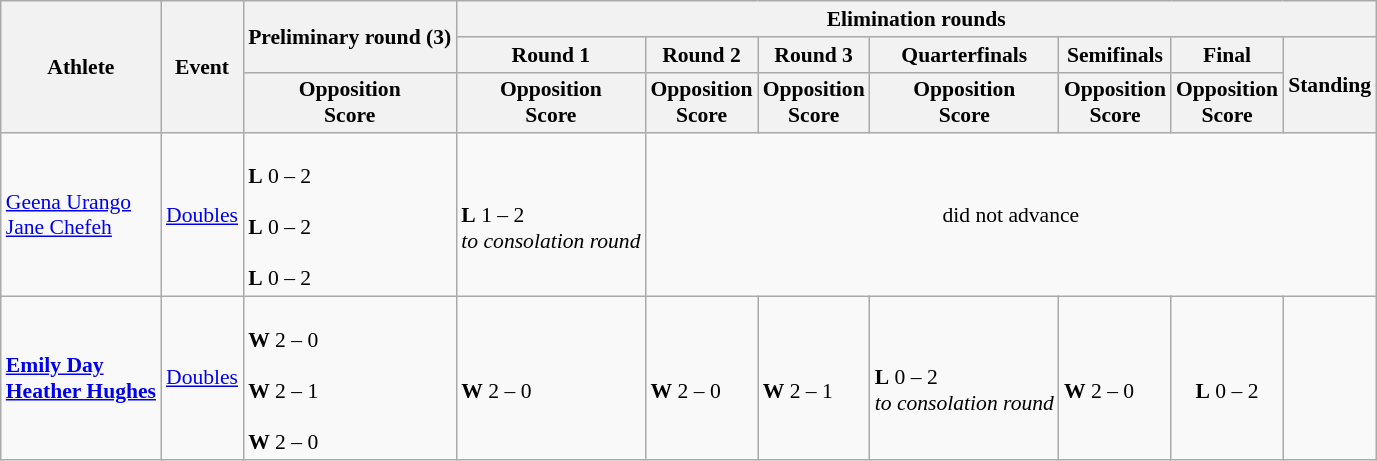<table class="wikitable" border="1" style="font-size:90%">
<tr>
<th rowspan=3>Athlete</th>
<th rowspan=3>Event</th>
<th rowspan=2>Preliminary round (3)</th>
<th colspan=7>Elimination rounds</th>
</tr>
<tr>
<th>Round 1</th>
<th>Round 2</th>
<th>Round 3</th>
<th>Quarterfinals</th>
<th>Semifinals</th>
<th>Final</th>
<th rowspan=2>Standing</th>
</tr>
<tr>
<th>Opposition <br> Score</th>
<th>Opposition <br> Score</th>
<th>Opposition <br> Score</th>
<th>Opposition <br> Score</th>
<th>Opposition <br> Score</th>
<th>Opposition <br> Score</th>
<th>Opposition <br> Score</th>
</tr>
<tr>
<td><a href='#'>Geena Urango</a><br><a href='#'>Jane Chefeh</a></td>
<td><a href='#'>Doubles</a></td>
<td><br><strong>L</strong> 0 – 2<br><br><strong>L</strong> 0 – 2<br><br><strong>L</strong> 0 – 2</td>
<td><br><strong>L</strong> 1 – 2<br><em>to consolation round</em></td>
<td align=center colspan=6>did not advance</td>
</tr>
<tr>
<td><strong><a href='#'>Emily Day</a><br><a href='#'>Heather Hughes</a></strong></td>
<td><a href='#'>Doubles</a></td>
<td><br><strong>W</strong> 2 – 0<br><br><strong>W</strong> 2 – 1<br><br><strong>W</strong> 2 – 0</td>
<td><br><strong>W</strong> 2 – 0</td>
<td><br><strong>W</strong> 2 – 0</td>
<td><br><strong>W</strong> 2 – 1</td>
<td><br><strong>L</strong> 0 – 2<br><em>to consolation round</em></td>
<td><br><strong>W</strong> 2 – 0</td>
<td align=center><br><strong>L</strong> 0 – 2</td>
<td align=center></td>
</tr>
</table>
